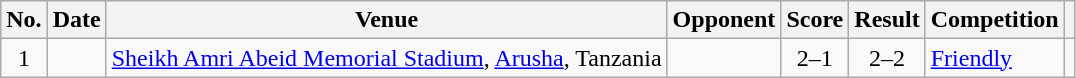<table class="wikitable sortable">
<tr>
<th scope="col">No.</th>
<th scope="col">Date</th>
<th scope="col">Venue</th>
<th scope="col">Opponent</th>
<th scope="col">Score</th>
<th scope="col">Result</th>
<th scope="col">Competition</th>
<th scope="col" class="unsortable"></th>
</tr>
<tr>
<td style="text-align:center">1</td>
<td></td>
<td><a href='#'>Sheikh Amri Abeid Memorial Stadium</a>, <a href='#'>Arusha</a>, Tanzania</td>
<td></td>
<td style="text-align:center">2–1</td>
<td style="text-align:center">2–2</td>
<td><a href='#'>Friendly</a></td>
<td></td>
</tr>
</table>
